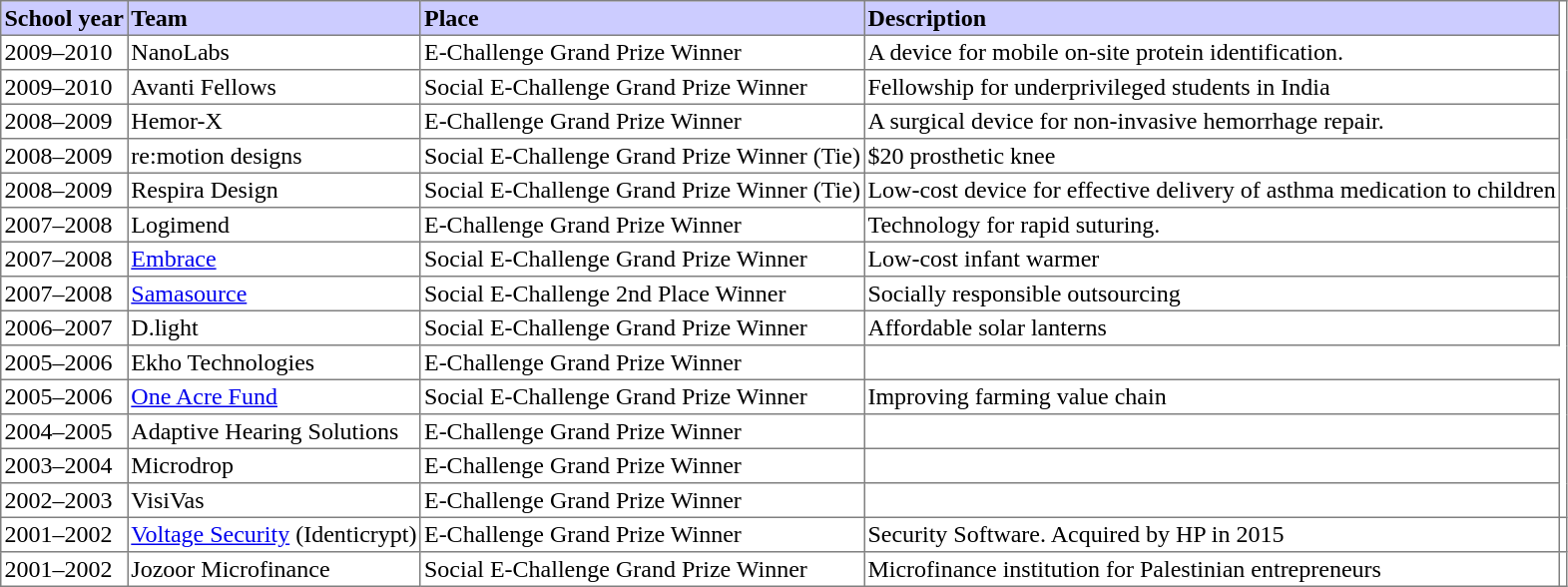<table border=1 cellpadding=2 style="border-collapse: collapse;">
<tr bgcolor="#ccccff">
<td><strong>School year</strong></td>
<td><strong>Team</strong></td>
<td><strong>Place</strong></td>
<td><strong>Description</strong></td>
</tr>
<tr>
<td>2009–2010</td>
<td>NanoLabs</td>
<td>E-Challenge Grand Prize Winner</td>
<td>A device for mobile on-site protein identification.</td>
</tr>
<tr>
<td>2009–2010</td>
<td>Avanti Fellows</td>
<td>Social E-Challenge Grand Prize Winner</td>
<td>Fellowship for underprivileged students in India</td>
</tr>
<tr>
<td>2008–2009</td>
<td>Hemor-X</td>
<td>E-Challenge Grand Prize Winner</td>
<td>A surgical device for non-invasive hemorrhage repair.</td>
</tr>
<tr>
<td>2008–2009</td>
<td>re:motion designs</td>
<td>Social E-Challenge Grand Prize Winner (Tie)</td>
<td>$20 prosthetic knee</td>
</tr>
<tr>
<td>2008–2009</td>
<td>Respira Design</td>
<td>Social E-Challenge Grand Prize Winner (Tie)</td>
<td>Low-cost device for effective delivery of asthma medication to children</td>
</tr>
<tr>
<td>2007–2008</td>
<td>Logimend</td>
<td>E-Challenge Grand Prize Winner</td>
<td>Technology for rapid suturing.</td>
</tr>
<tr>
<td>2007–2008</td>
<td><a href='#'>Embrace</a></td>
<td>Social E-Challenge Grand Prize Winner</td>
<td>Low-cost infant warmer</td>
</tr>
<tr>
<td>2007–2008</td>
<td><a href='#'>Samasource</a></td>
<td>Social E-Challenge 2nd Place Winner</td>
<td>Socially responsible outsourcing</td>
</tr>
<tr>
<td>2006–2007</td>
<td>D.light</td>
<td>Social E-Challenge Grand Prize Winner</td>
<td>Affordable solar lanterns</td>
</tr>
<tr>
<td>2005–2006</td>
<td>Ekho Technologies</td>
<td>E-Challenge Grand Prize Winner</td>
</tr>
<tr>
<td>2005–2006</td>
<td><a href='#'>One Acre Fund</a></td>
<td>Social E-Challenge Grand Prize Winner</td>
<td>Improving farming value chain</td>
</tr>
<tr>
<td>2004–2005</td>
<td>Adaptive Hearing Solutions</td>
<td>E-Challenge Grand Prize Winner</td>
<td></td>
</tr>
<tr>
<td>2003–2004</td>
<td>Microdrop</td>
<td>E-Challenge Grand Prize Winner</td>
<td></td>
</tr>
<tr>
<td>2002–2003</td>
<td>VisiVas</td>
<td>E-Challenge Grand Prize Winner</td>
<td></td>
</tr>
<tr>
<td>2001–2002</td>
<td><a href='#'>Voltage Security</a> (Identicrypt)</td>
<td>E-Challenge Grand Prize Winner</td>
<td>Security Software. Acquired by HP in 2015 </td>
<td></td>
</tr>
<tr>
<td>2001–2002</td>
<td>Jozoor Microfinance</td>
<td>Social E-Challenge Grand Prize Winner</td>
<td>Microfinance institution for Palestinian entrepreneurs</td>
</tr>
</table>
